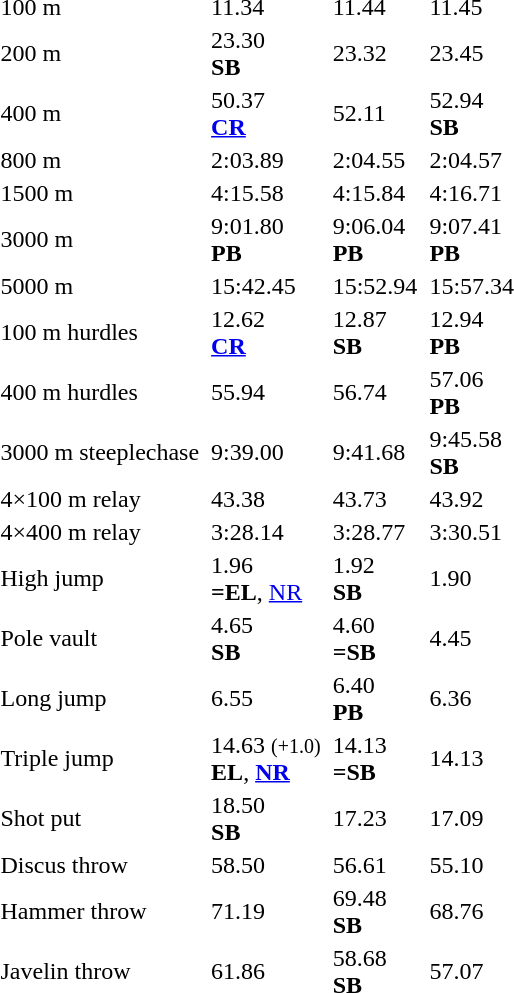<table>
<tr>
<td>100 m</td>
<td></td>
<td>11.34</td>
<td></td>
<td>11.44</td>
<td></td>
<td>11.45</td>
</tr>
<tr>
<td>200 m</td>
<td></td>
<td>23.30<br><strong>SB</strong></td>
<td></td>
<td>23.32</td>
<td></td>
<td>23.45</td>
</tr>
<tr>
<td>400 m</td>
<td></td>
<td>50.37<br><strong><a href='#'>CR</a></strong></td>
<td></td>
<td>52.11</td>
<td></td>
<td>52.94<br><strong>SB</strong></td>
</tr>
<tr>
<td>800 m</td>
<td></td>
<td>2:03.89</td>
<td></td>
<td>2:04.55</td>
<td></td>
<td>2:04.57</td>
</tr>
<tr>
<td>1500 m</td>
<td></td>
<td>4:15.58</td>
<td></td>
<td>4:15.84</td>
<td></td>
<td>4:16.71</td>
</tr>
<tr>
<td>3000 m</td>
<td></td>
<td>9:01.80<br><strong>PB</strong></td>
<td></td>
<td>9:06.04<br><strong>PB</strong></td>
<td></td>
<td>9:07.41<br><strong>PB</strong></td>
</tr>
<tr>
<td>5000 m</td>
<td></td>
<td>15:42.45</td>
<td></td>
<td>15:52.94</td>
<td></td>
<td>15:57.34</td>
</tr>
<tr>
<td>100 m hurdles</td>
<td></td>
<td>12.62<br><strong><a href='#'>CR</a></strong></td>
<td></td>
<td>12.87<br><strong>SB</strong></td>
<td></td>
<td>12.94<br><strong>PB</strong></td>
</tr>
<tr>
<td>400 m hurdles</td>
<td></td>
<td>55.94</td>
<td></td>
<td>56.74</td>
<td></td>
<td>57.06<br><strong>PB</strong></td>
</tr>
<tr>
<td>3000 m steeplechase</td>
<td></td>
<td>9:39.00</td>
<td></td>
<td>9:41.68</td>
<td></td>
<td>9:45.58<br><strong>SB</strong></td>
</tr>
<tr>
<td>4×100 m relay</td>
<td></td>
<td>43.38</td>
<td></td>
<td>43.73</td>
<td></td>
<td>43.92</td>
</tr>
<tr>
<td>4×400 m relay</td>
<td></td>
<td>3:28.14</td>
<td></td>
<td>3:28.77</td>
<td></td>
<td>3:30.51</td>
</tr>
<tr>
<td>High jump</td>
<td></td>
<td>1.96<br><strong>=EL</strong>, <a href='#'>NR</a></td>
<td></td>
<td>1.92<br><strong>SB</strong></td>
<td></td>
<td>1.90</td>
</tr>
<tr>
<td>Pole vault</td>
<td></td>
<td>4.65<br><strong>SB</strong></td>
<td></td>
<td>4.60<br><strong>=SB</strong></td>
<td></td>
<td>4.45</td>
</tr>
<tr>
<td>Long jump</td>
<td></td>
<td>6.55</td>
<td></td>
<td>6.40<br><strong>PB</strong></td>
<td></td>
<td>6.36</td>
</tr>
<tr>
<td>Triple jump</td>
<td></td>
<td>14.63 <small>(+1.0)</small><br><strong>EL</strong>, <strong><a href='#'>NR</a></strong></td>
<td></td>
<td>14.13<br><strong>=SB</strong></td>
<td></td>
<td>14.13</td>
</tr>
<tr>
<td>Shot put</td>
<td></td>
<td>18.50<br><strong>SB</strong></td>
<td></td>
<td>17.23</td>
<td></td>
<td>17.09</td>
</tr>
<tr>
<td>Discus throw</td>
<td></td>
<td>58.50</td>
<td></td>
<td>56.61</td>
<td></td>
<td>55.10</td>
</tr>
<tr>
<td>Hammer throw</td>
<td></td>
<td>71.19</td>
<td></td>
<td>69.48<br><strong>SB</strong></td>
<td></td>
<td>68.76</td>
</tr>
<tr>
<td>Javelin throw</td>
<td></td>
<td>61.86</td>
<td></td>
<td>58.68<br><strong>SB</strong></td>
<td></td>
<td>57.07</td>
</tr>
</table>
